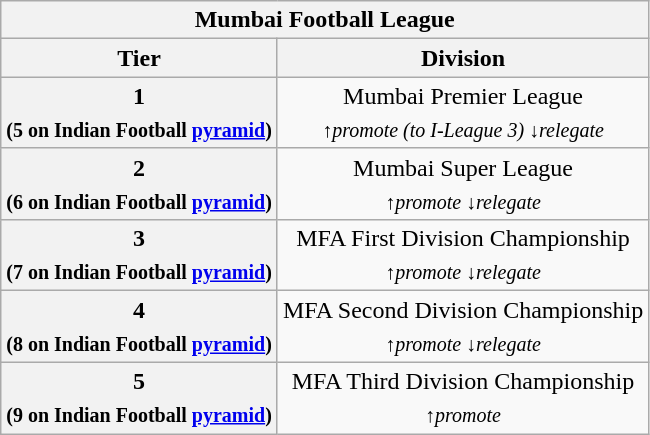<table class="wikitable" style="text-align:center;">
<tr>
<th colspan="2">Mumbai Football League</th>
</tr>
<tr>
<th>Tier</th>
<th>Division</th>
</tr>
<tr>
<th>1<br><sub>(5 on Indian Football <a href='#'>pyramid</a>)</sub></th>
<td>Mumbai Premier League<br><em><sub>↑promote (to I-League 3) ↓relegate</sub></em></td>
</tr>
<tr>
<th>2<br><sub>(6 on Indian Football <a href='#'>pyramid</a>)</sub></th>
<td>Mumbai Super League<br><em><sub>↑promote ↓relegate</sub></em></td>
</tr>
<tr>
<th>3<br><sub>(7 on Indian Football <a href='#'>pyramid</a>)</sub></th>
<td>MFA First Division Championship<br><em><sub>↑promote ↓relegate</sub></em></td>
</tr>
<tr>
<th>4<br><sub>(8 on Indian Football <a href='#'>pyramid</a>)</sub></th>
<td>MFA Second Division Championship<br><em><sub>↑promote ↓relegate</sub></em></td>
</tr>
<tr>
<th>5<br><sub>(9 on Indian Football <a href='#'>pyramid</a>)</sub></th>
<td>MFA Third Division Championship<br><em><sub>↑promote</sub></em></td>
</tr>
</table>
